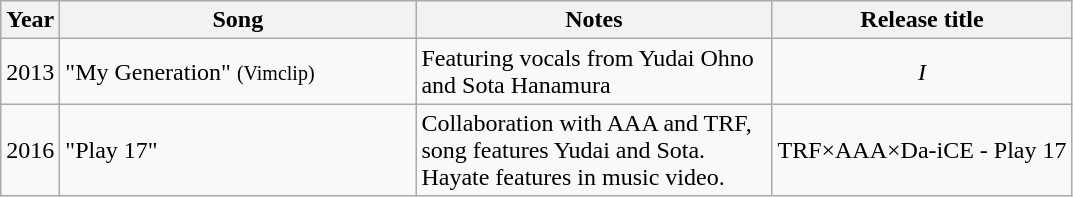<table class="wikitable">
<tr>
<th>Year</th>
<th style="width:230px;">Song</th>
<th style="width:230px;">Notes</th>
<th>Release title</th>
</tr>
<tr>
<td style="text-align:center;">2013</td>
<td>"My Generation" <small>(Vimclip)</small></td>
<td>Featuring vocals from Yudai Ohno and Sota Hanamura</td>
<td style="text-align:center;"><em>I</em></td>
</tr>
<tr>
<td>2016</td>
<td>"Play 17"</td>
<td>Collaboration with AAA and TRF, song features Yudai and Sota. Hayate features in music video.</td>
<td>TRF×AAA×Da-iCE - Play 17</td>
</tr>
</table>
